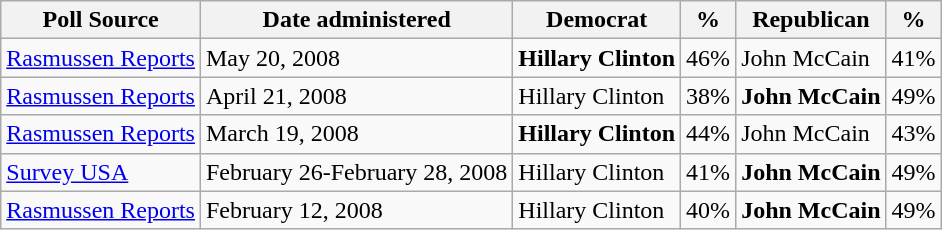<table class="wikitable">
<tr valign=bottom>
<th>Poll Source</th>
<th>Date administered</th>
<th>Democrat</th>
<th>%</th>
<th>Republican</th>
<th>%</th>
</tr>
<tr>
<td><a href='#'>Rasmussen Reports</a></td>
<td>May 20, 2008</td>
<td><strong>Hillary Clinton</strong></td>
<td>46%</td>
<td>John McCain</td>
<td>41%</td>
</tr>
<tr>
<td><a href='#'>Rasmussen Reports</a></td>
<td>April 21, 2008</td>
<td>Hillary Clinton</td>
<td>38%</td>
<td><strong>John McCain</strong></td>
<td>49%</td>
</tr>
<tr>
<td><a href='#'>Rasmussen Reports</a></td>
<td>March 19, 2008</td>
<td><strong>Hillary Clinton</strong></td>
<td>44%</td>
<td>John McCain</td>
<td>43%</td>
</tr>
<tr>
<td><a href='#'>Survey USA</a></td>
<td>February 26-February 28, 2008</td>
<td>Hillary Clinton</td>
<td>41%</td>
<td><strong>John McCain</strong></td>
<td>49%</td>
</tr>
<tr>
<td><a href='#'>Rasmussen Reports</a></td>
<td>February 12, 2008</td>
<td>Hillary Clinton</td>
<td>40%</td>
<td><strong>John McCain</strong></td>
<td>49%</td>
</tr>
</table>
